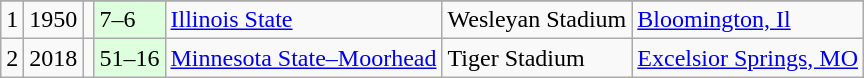<table class="wikitable sortable">
<tr>
</tr>
<tr>
<td style="text-align:center;">1</td>
<td style="text-align:center;">1950</td>
<td></td>
<td style="background:#dfd;">7–6</td>
<td><a href='#'>Illinois State</a></td>
<td>Wesleyan Stadium</td>
<td><a href='#'>Bloomington, Il</a></td>
</tr>
<tr>
<td style="text-align:center;">2</td>
<td style="text-align:center;">2018</td>
<td></td>
<td style="background:#dfd;">51–16</td>
<td><a href='#'>Minnesota State–Moorhead</a></td>
<td>Tiger Stadium</td>
<td><a href='#'>Excelsior Springs, MO</a></td>
</tr>
</table>
